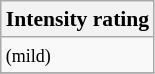<table class="wikitable" border=1 style="font-size: 90%">
<tr>
<th>Intensity rating</th>
</tr>
<tr>
<td><small>(mild)</small>       </td>
</tr>
<tr>
</tr>
</table>
